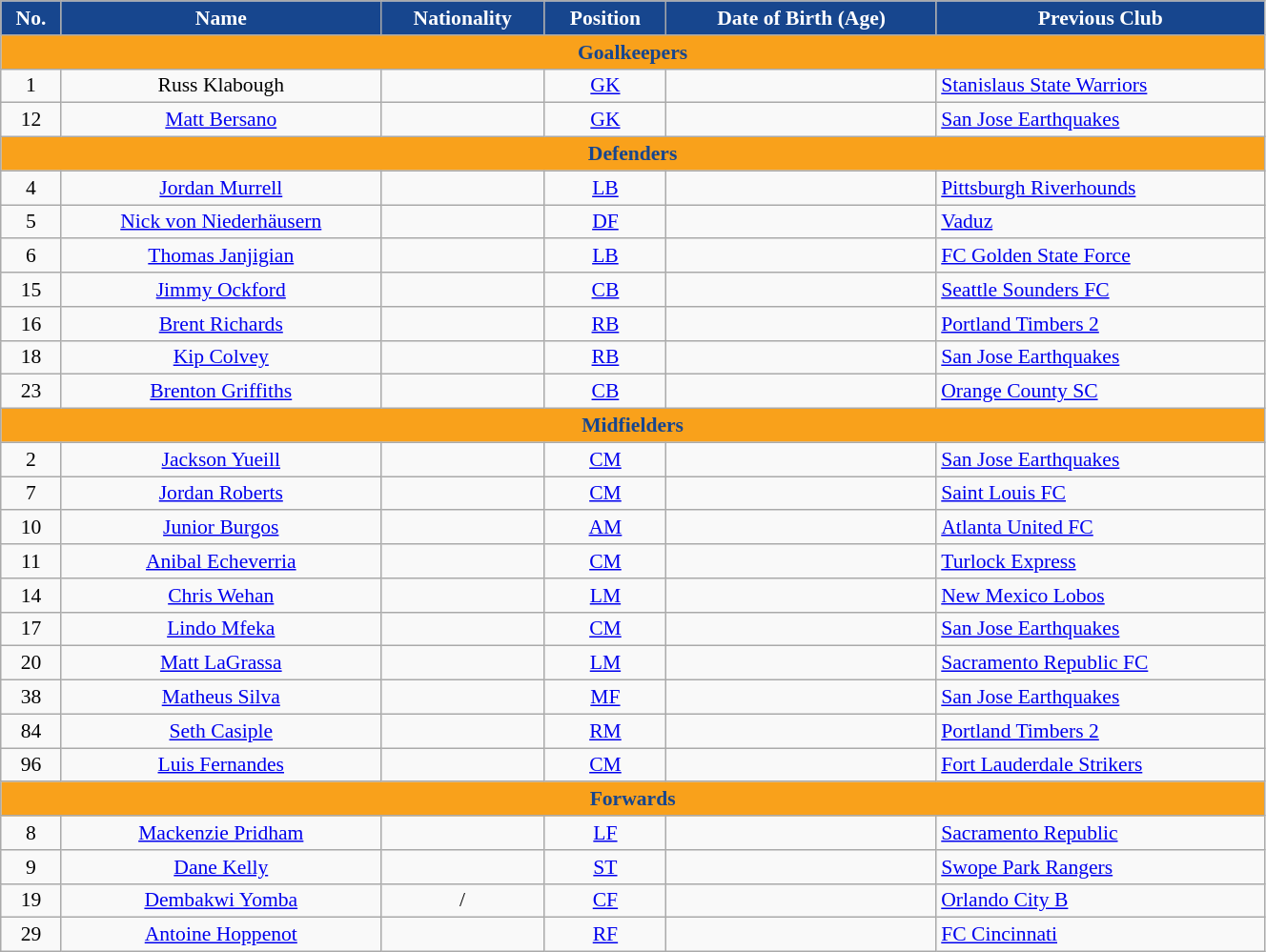<table class="wikitable" style="text-align:center; font-size:90%; width:70%;">
<tr>
<th style="background:#17468E; color:white; text-align:center;">No.</th>
<th style="background:#17468E; color:white; text-align:center;">Name</th>
<th style="background:#17468E; color:white; text-align:center;">Nationality</th>
<th style="background:#17468E; color:white; text-align:center;">Position</th>
<th style="background:#17468E; color:white; text-align:center;">Date of Birth (Age)</th>
<th style="background:#17468E; color:white; text-align:center;">Previous Club</th>
</tr>
<tr>
<th colspan="6" style="background:#F9A11B; color:#17468E; text-align:center;">Goalkeepers</th>
</tr>
<tr>
<td>1</td>
<td>Russ Klabough</td>
<td></td>
<td><a href='#'>GK</a></td>
<td></td>
<td align=left> <a href='#'>Stanislaus State Warriors</a></td>
</tr>
<tr>
<td>12</td>
<td><a href='#'>Matt Bersano</a></td>
<td></td>
<td><a href='#'>GK</a></td>
<td></td>
<td align=left> <a href='#'>San Jose Earthquakes</a></td>
</tr>
<tr>
<th colspan="6" style="background:#F9A11B; color:#17468E; text-align:center;">Defenders</th>
</tr>
<tr>
<td>4</td>
<td><a href='#'>Jordan Murrell</a></td>
<td></td>
<td><a href='#'>LB</a></td>
<td></td>
<td align=left> <a href='#'>Pittsburgh Riverhounds</a></td>
</tr>
<tr>
<td>5</td>
<td><a href='#'>Nick von Niederhäusern</a></td>
<td></td>
<td><a href='#'>DF</a></td>
<td></td>
<td align=left> <a href='#'>Vaduz</a></td>
</tr>
<tr>
<td>6</td>
<td><a href='#'>Thomas Janjigian</a></td>
<td></td>
<td><a href='#'>LB</a></td>
<td></td>
<td align=left> <a href='#'>FC Golden State Force</a></td>
</tr>
<tr>
<td>15</td>
<td><a href='#'>Jimmy Ockford</a></td>
<td></td>
<td><a href='#'>CB</a></td>
<td></td>
<td align=left> <a href='#'>Seattle Sounders FC</a></td>
</tr>
<tr>
<td>16</td>
<td><a href='#'>Brent Richards</a></td>
<td></td>
<td><a href='#'>RB</a></td>
<td></td>
<td align=left> <a href='#'>Portland Timbers 2</a></td>
</tr>
<tr>
<td>18</td>
<td><a href='#'>Kip Colvey</a></td>
<td></td>
<td><a href='#'>RB</a></td>
<td></td>
<td align=left> <a href='#'>San Jose Earthquakes</a></td>
</tr>
<tr>
<td>23</td>
<td><a href='#'>Brenton Griffiths</a></td>
<td></td>
<td><a href='#'>CB</a></td>
<td></td>
<td align=left> <a href='#'>Orange County SC</a></td>
</tr>
<tr>
<th colspan="6" style="background:#F9A11B; color:#17468E; text-align:center;">Midfielders</th>
</tr>
<tr>
<td>2</td>
<td><a href='#'>Jackson Yueill</a></td>
<td></td>
<td><a href='#'>CM</a></td>
<td></td>
<td align=left> <a href='#'>San Jose Earthquakes</a></td>
</tr>
<tr>
<td>7</td>
<td><a href='#'>Jordan Roberts</a></td>
<td></td>
<td><a href='#'>CM</a></td>
<td></td>
<td align=left> <a href='#'>Saint Louis FC</a></td>
</tr>
<tr>
<td>10</td>
<td><a href='#'>Junior Burgos</a></td>
<td></td>
<td><a href='#'>AM</a></td>
<td></td>
<td align=left> <a href='#'>Atlanta United FC</a></td>
</tr>
<tr>
<td>11</td>
<td><a href='#'>Anibal Echeverria</a></td>
<td></td>
<td><a href='#'>CM</a></td>
<td></td>
<td align=left> <a href='#'>Turlock Express</a></td>
</tr>
<tr>
<td>14</td>
<td><a href='#'>Chris Wehan</a></td>
<td></td>
<td><a href='#'>LM</a></td>
<td></td>
<td align=left> <a href='#'>New Mexico Lobos</a></td>
</tr>
<tr>
<td>17</td>
<td><a href='#'>Lindo Mfeka</a></td>
<td></td>
<td><a href='#'>CM</a></td>
<td></td>
<td align=left> <a href='#'>San Jose Earthquakes</a></td>
</tr>
<tr>
<td>20</td>
<td><a href='#'>Matt LaGrassa</a></td>
<td></td>
<td><a href='#'>LM</a></td>
<td></td>
<td align=left> <a href='#'>Sacramento Republic FC</a></td>
</tr>
<tr>
<td>38</td>
<td><a href='#'>Matheus Silva</a></td>
<td></td>
<td><a href='#'>MF</a></td>
<td></td>
<td align=left> <a href='#'>San Jose Earthquakes</a></td>
</tr>
<tr>
<td>84</td>
<td><a href='#'>Seth Casiple</a></td>
<td></td>
<td><a href='#'>RM</a></td>
<td></td>
<td align=left> <a href='#'>Portland Timbers 2</a></td>
</tr>
<tr>
<td>96</td>
<td><a href='#'>Luis Fernandes</a></td>
<td></td>
<td><a href='#'>CM</a></td>
<td></td>
<td align=left> <a href='#'>Fort Lauderdale Strikers</a></td>
</tr>
<tr>
<th colspan="6" style="background:#F9A11B; color:#17468E; text-align:center;">Forwards</th>
</tr>
<tr>
<td>8</td>
<td><a href='#'>Mackenzie Pridham</a></td>
<td></td>
<td><a href='#'>LF</a></td>
<td></td>
<td align=left> <a href='#'>Sacramento Republic</a></td>
</tr>
<tr>
<td>9</td>
<td><a href='#'>Dane Kelly</a></td>
<td></td>
<td><a href='#'>ST</a></td>
<td></td>
<td align=left> <a href='#'>Swope Park Rangers</a></td>
</tr>
<tr>
<td>19</td>
<td><a href='#'>Dembakwi Yomba</a></td>
<td> / </td>
<td><a href='#'>CF</a></td>
<td></td>
<td align=left> <a href='#'>Orlando City B</a></td>
</tr>
<tr>
<td>29</td>
<td><a href='#'>Antoine Hoppenot</a></td>
<td></td>
<td><a href='#'>RF</a></td>
<td></td>
<td align=left> <a href='#'>FC Cincinnati</a></td>
</tr>
</table>
